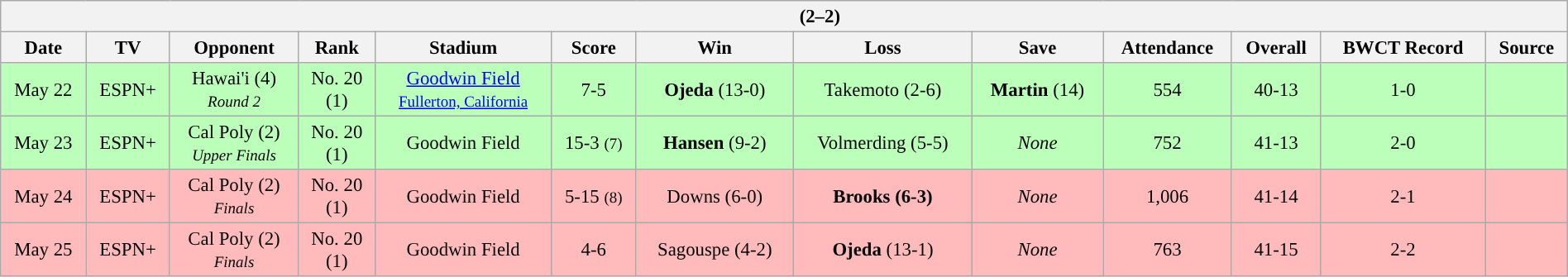<table class="wikitable collapsible collapsed" style="margin:auto; width:100%; text-align:center; font-size:95%">
<tr>
<th colspan=14 style="padding-left:4em;"> (2–2)</th>
</tr>
<tr>
<th bgcolor="#DDDDFF">Date</th>
<th bgcolor="#DDDDFF">TV</th>
<th bgcolor="#DDDDFF">Opponent</th>
<th bgcolor="#DDDDFF">Rank</th>
<th bgcolor="#DDDDFF">Stadium</th>
<th bgcolor="#DDDDFF">Score</th>
<th bgcolor="#DDDDFF">Win</th>
<th bgcolor="#DDDDFF">Loss</th>
<th bgcolor="#DDDDFF">Save</th>
<th bgcolor="#DDDDFF">Attendance</th>
<th bgcolor="#DDDDFF">Overall</th>
<th bgcolor="#DDDDFF">BWCT Record</th>
<th bgcolor="#DDDDFF">Source</th>
</tr>
<tr bgcolor="bbffbb">
<td>May 22</td>
<td>ESPN+</td>
<td>Hawai'i (4) <br><small><em>Round 2</em></small></td>
<td>No. 20 <br> (1)</td>
<td><a href='#'>Goodwin Field</a><br><small><a href='#'>Fullerton, California</a></small></td>
<td>7-5</td>
<td><strong>Ojeda</strong> (13-0)</td>
<td>Takemoto (2-6)</td>
<td><strong>Martin</strong> (14)</td>
<td>554</td>
<td>40-13</td>
<td>1-0</td>
<td></td>
</tr>
<tr bgcolor="bbffbb">
<td>May 23</td>
<td>ESPN+</td>
<td>Cal Poly (2) <br><small><em>Upper Finals</em></small></td>
<td>No. 20 <br> (1)</td>
<td>Goodwin Field</td>
<td>15-3 <small>(7)</small></td>
<td><strong>Hansen</strong> (9-2)</td>
<td>Volmerding (5-5)</td>
<td><em>None</em></td>
<td>752</td>
<td>41-13</td>
<td>2-0</td>
<td></td>
</tr>
<tr bgcolor="ffbbbb">
<td>May 24</td>
<td>ESPN+</td>
<td>Cal Poly (2) <br><small><em>Finals</em></small></td>
<td>No. 20 <br> (1)</td>
<td>Goodwin Field</td>
<td>5-15 <small>(8)</small></td>
<td>Downs (6-0)</td>
<td><strong>Brooks (6-3)</strong></td>
<td><em>None</em></td>
<td>1,006</td>
<td>41-14</td>
<td>2-1</td>
<td></td>
</tr>
<tr bgcolor="ffbbbb">
<td>May 25</td>
<td>ESPN+</td>
<td>Cal Poly (2) <br><small><em>Finals</em></small></td>
<td>No. 20 <br> (1)</td>
<td>Goodwin Field</td>
<td>4-6</td>
<td>Sagouspe (4-2)</td>
<td><strong>Ojeda</strong> (13-1)</td>
<td><em>None</em></td>
<td>763</td>
<td>41-15</td>
<td>2-2</td>
<td></td>
</tr>
</table>
